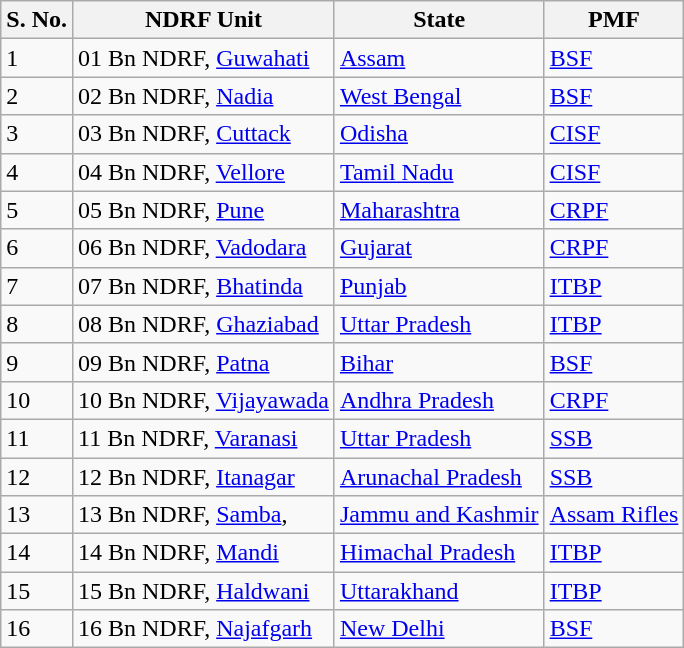<table class="wikitable">
<tr>
<th>S. No.</th>
<th>NDRF Unit</th>
<th>State</th>
<th>PMF</th>
</tr>
<tr>
<td>1</td>
<td>01 Bn NDRF, <a href='#'>Guwahati</a></td>
<td><a href='#'>Assam</a></td>
<td><a href='#'>BSF</a></td>
</tr>
<tr>
<td>2</td>
<td>02 Bn NDRF, <a href='#'>Nadia</a></td>
<td><a href='#'>West Bengal</a></td>
<td><a href='#'>BSF</a></td>
</tr>
<tr>
<td>3</td>
<td>03 Bn NDRF, <a href='#'>Cuttack</a></td>
<td><a href='#'>Odisha</a></td>
<td><a href='#'>CISF</a></td>
</tr>
<tr>
<td>4</td>
<td>04 Bn NDRF, <a href='#'>Vellore</a></td>
<td><a href='#'>Tamil Nadu</a></td>
<td><a href='#'>CISF</a></td>
</tr>
<tr>
<td>5</td>
<td>05 Bn NDRF, <a href='#'>Pune</a></td>
<td><a href='#'>Maharashtra</a></td>
<td><a href='#'>CRPF</a></td>
</tr>
<tr>
<td>6</td>
<td>06 Bn NDRF, <a href='#'>Vadodara</a></td>
<td><a href='#'>Gujarat</a></td>
<td><a href='#'>CRPF</a></td>
</tr>
<tr>
<td>7</td>
<td>07 Bn NDRF, <a href='#'>Bhatinda</a></td>
<td><a href='#'>Punjab</a></td>
<td><a href='#'>ITBP</a></td>
</tr>
<tr>
<td>8</td>
<td>08 Bn NDRF, <a href='#'>Ghaziabad</a></td>
<td><a href='#'>Uttar Pradesh</a></td>
<td><a href='#'>ITBP</a></td>
</tr>
<tr>
<td>9</td>
<td>09 Bn NDRF, <a href='#'>Patna</a></td>
<td><a href='#'>Bihar</a></td>
<td><a href='#'>BSF</a></td>
</tr>
<tr>
<td>10</td>
<td>10 Bn NDRF, <a href='#'>Vijayawada</a></td>
<td><a href='#'>Andhra Pradesh</a></td>
<td><a href='#'>CRPF</a></td>
</tr>
<tr>
<td>11</td>
<td>11 Bn NDRF, <a href='#'>Varanasi</a></td>
<td><a href='#'>Uttar Pradesh</a></td>
<td><a href='#'>SSB</a></td>
</tr>
<tr>
<td>12</td>
<td>12 Bn NDRF, <a href='#'>Itanagar</a></td>
<td><a href='#'>Arunachal Pradesh</a></td>
<td><a href='#'>SSB</a></td>
</tr>
<tr>
<td>13</td>
<td>13 Bn NDRF, <a href='#'>Samba</a>,</td>
<td><a href='#'>Jammu and Kashmir</a></td>
<td><a href='#'>Assam Rifles</a></td>
</tr>
<tr>
<td>14</td>
<td>14 Bn NDRF, <a href='#'>Mandi</a></td>
<td><a href='#'>Himachal Pradesh</a></td>
<td><a href='#'>ITBP</a></td>
</tr>
<tr>
<td>15</td>
<td>15 Bn NDRF, <a href='#'>Haldwani</a></td>
<td><a href='#'>Uttarakhand</a></td>
<td><a href='#'>ITBP</a></td>
</tr>
<tr>
<td>16</td>
<td>16 Bn NDRF, <a href='#'>Najafgarh</a></td>
<td><a href='#'>New Delhi</a></td>
<td><a href='#'>BSF</a></td>
</tr>
</table>
